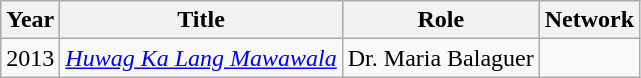<table class="wikitable">
<tr>
<th>Year</th>
<th>Title</th>
<th>Role</th>
<th>Network</th>
</tr>
<tr>
<td>2013</td>
<td><em><a href='#'>Huwag Ka Lang Mawawala</a></em></td>
<td>Dr. Maria Balaguer</td>
<td></td>
</tr>
</table>
